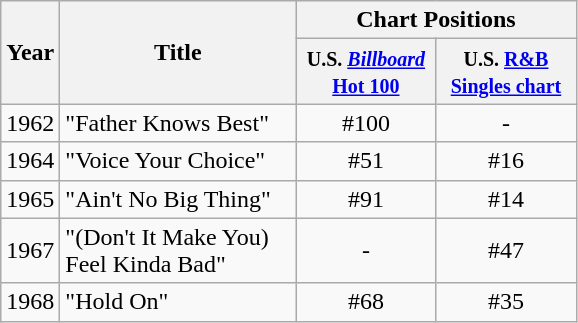<table class="wikitable">
<tr>
<th width="28" rowspan="2">Year</th>
<th width="150" rowspan="2">Title</th>
<th colspan="2">Chart Positions</th>
</tr>
<tr>
<th width="86"><small>U.S. <a href='#'><em>Billboard</em> Hot 100</a></small></th>
<th width="86"><small>U.S. <a href='#'>R&B Singles chart</a></small></th>
</tr>
<tr>
<td>1962</td>
<td>"Father Knows Best"</td>
<td align="center">#100</td>
<td align="center">-</td>
</tr>
<tr>
<td>1964</td>
<td>"Voice Your Choice"</td>
<td align="center">#51</td>
<td align="center">#16</td>
</tr>
<tr>
<td>1965</td>
<td>"Ain't No Big Thing"</td>
<td align="center">#91</td>
<td align="center">#14</td>
</tr>
<tr>
<td>1967</td>
<td>"(Don't It Make You) Feel Kinda Bad"</td>
<td align="center">-</td>
<td align="center">#47</td>
</tr>
<tr>
<td>1968</td>
<td>"Hold On"</td>
<td align="center">#68</td>
<td align="center">#35</td>
</tr>
</table>
